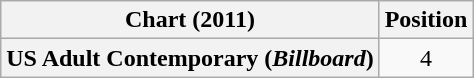<table class="wikitable plainrowheaders" style="text-align:center">
<tr>
<th>Chart (2011)</th>
<th>Position</th>
</tr>
<tr>
<th scope="row">US Adult Contemporary (<em>Billboard</em>)</th>
<td>4</td>
</tr>
</table>
